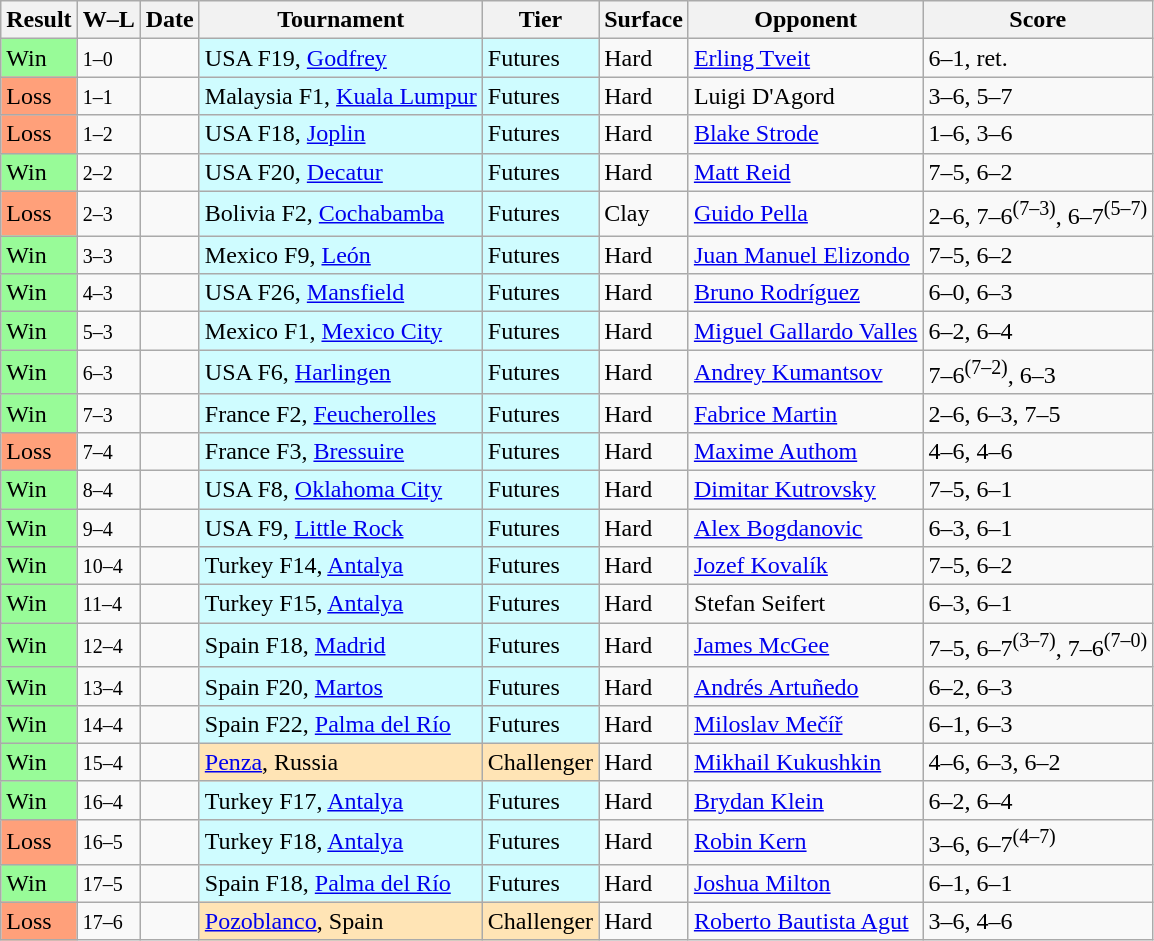<table class="sortable wikitable">
<tr>
<th>Result</th>
<th class="unsortable">W–L</th>
<th>Date</th>
<th>Tournament</th>
<th>Tier</th>
<th>Surface</th>
<th>Opponent</th>
<th class="unsortable">Score</th>
</tr>
<tr>
<td style="background:#98fb98;">Win</td>
<td><small>1–0</small></td>
<td></td>
<td style="background:#cffcff;">USA F19, <a href='#'>Godfrey</a></td>
<td style="background:#cffcff;">Futures</td>
<td>Hard</td>
<td> <a href='#'>Erling Tveit</a></td>
<td>6–1, ret.</td>
</tr>
<tr>
<td style="background:#ffa07a;">Loss</td>
<td><small>1–1</small></td>
<td></td>
<td style="background:#cffcff;">Malaysia F1, <a href='#'>Kuala Lumpur</a></td>
<td style="background:#cffcff;">Futures</td>
<td>Hard</td>
<td> Luigi D'Agord</td>
<td>3–6, 5–7</td>
</tr>
<tr>
<td style="background:#ffa07a;">Loss</td>
<td><small>1–2</small></td>
<td></td>
<td style="background:#cffcff;">USA F18, <a href='#'>Joplin</a></td>
<td style="background:#cffcff;">Futures</td>
<td>Hard</td>
<td> <a href='#'>Blake Strode</a></td>
<td>1–6, 3–6</td>
</tr>
<tr>
<td style="background:#98fb98;">Win</td>
<td><small>2–2</small></td>
<td></td>
<td style="background:#cffcff;">USA F20, <a href='#'>Decatur</a></td>
<td style="background:#cffcff;">Futures</td>
<td>Hard</td>
<td> <a href='#'>Matt Reid</a></td>
<td>7–5, 6–2</td>
</tr>
<tr>
<td style="background:#ffa07a;">Loss</td>
<td><small>2–3</small></td>
<td></td>
<td style="background:#cffcff;">Bolivia F2, <a href='#'>Cochabamba</a></td>
<td style="background:#cffcff;">Futures</td>
<td>Clay</td>
<td> <a href='#'>Guido Pella</a></td>
<td>2–6, 7–6<sup>(7–3)</sup>, 6–7<sup>(5–7)</sup></td>
</tr>
<tr>
<td style="background:#98fb98;">Win</td>
<td><small>3–3</small></td>
<td></td>
<td style="background:#cffcff;">Mexico F9, <a href='#'>León</a></td>
<td style="background:#cffcff;">Futures</td>
<td>Hard</td>
<td> <a href='#'>Juan Manuel Elizondo</a></td>
<td>7–5, 6–2</td>
</tr>
<tr>
<td style="background:#98fb98;">Win</td>
<td><small>4–3</small></td>
<td></td>
<td style="background:#cffcff;">USA F26, <a href='#'>Mansfield</a></td>
<td style="background:#cffcff;">Futures</td>
<td>Hard</td>
<td> <a href='#'>Bruno Rodríguez</a></td>
<td>6–0, 6–3</td>
</tr>
<tr>
<td style="background:#98fb98;">Win</td>
<td><small>5–3</small></td>
<td></td>
<td style="background:#cffcff;">Mexico F1, <a href='#'>Mexico City</a></td>
<td style="background:#cffcff;">Futures</td>
<td>Hard</td>
<td> <a href='#'>Miguel Gallardo Valles</a></td>
<td>6–2, 6–4</td>
</tr>
<tr>
<td style="background:#98fb98;">Win</td>
<td><small>6–3</small></td>
<td></td>
<td style="background:#cffcff;">USA F6, <a href='#'>Harlingen</a></td>
<td style="background:#cffcff;">Futures</td>
<td>Hard</td>
<td> <a href='#'>Andrey Kumantsov</a></td>
<td>7–6<sup>(7–2)</sup>, 6–3</td>
</tr>
<tr>
<td style="background:#98fb98;">Win</td>
<td><small>7–3</small></td>
<td></td>
<td style="background:#cffcff;">France F2, <a href='#'>Feucherolles</a></td>
<td style="background:#cffcff;">Futures</td>
<td>Hard</td>
<td> <a href='#'>Fabrice Martin</a></td>
<td>2–6, 6–3, 7–5</td>
</tr>
<tr>
<td style="background:#ffa07a;">Loss</td>
<td><small>7–4</small></td>
<td></td>
<td style="background:#cffcff;">France F3, <a href='#'>Bressuire</a></td>
<td style="background:#cffcff;">Futures</td>
<td>Hard</td>
<td> <a href='#'>Maxime Authom</a></td>
<td>4–6, 4–6</td>
</tr>
<tr>
<td style="background:#98fb98;">Win</td>
<td><small>8–4</small></td>
<td></td>
<td style="background:#cffcff;">USA F8, <a href='#'>Oklahoma City</a></td>
<td style="background:#cffcff;">Futures</td>
<td>Hard</td>
<td> <a href='#'>Dimitar Kutrovsky</a></td>
<td>7–5, 6–1</td>
</tr>
<tr>
<td style="background:#98fb98;">Win</td>
<td><small>9–4</small></td>
<td></td>
<td style="background:#cffcff;">USA F9, <a href='#'>Little Rock</a></td>
<td style="background:#cffcff;">Futures</td>
<td>Hard</td>
<td> <a href='#'>Alex Bogdanovic</a></td>
<td>6–3, 6–1</td>
</tr>
<tr>
<td style="background:#98fb98;">Win</td>
<td><small>10–4</small></td>
<td></td>
<td style="background:#cffcff;">Turkey F14, <a href='#'>Antalya</a></td>
<td style="background:#cffcff;">Futures</td>
<td>Hard</td>
<td> <a href='#'>Jozef Kovalík</a></td>
<td>7–5, 6–2</td>
</tr>
<tr>
<td style="background:#98fb98;">Win</td>
<td><small>11–4</small></td>
<td></td>
<td style="background:#cffcff;">Turkey F15, <a href='#'>Antalya</a></td>
<td style="background:#cffcff;">Futures</td>
<td>Hard</td>
<td> Stefan Seifert</td>
<td>6–3, 6–1</td>
</tr>
<tr>
<td style="background:#98fb98;">Win</td>
<td><small>12–4</small></td>
<td></td>
<td style="background:#cffcff;">Spain F18, <a href='#'>Madrid</a></td>
<td style="background:#cffcff;">Futures</td>
<td>Hard</td>
<td> <a href='#'>James McGee</a></td>
<td>7–5, 6–7<sup>(3–7)</sup>, 7–6<sup>(7–0)</sup></td>
</tr>
<tr>
<td style="background:#98fb98;">Win</td>
<td><small>13–4</small></td>
<td></td>
<td style="background:#cffcff;">Spain F20, <a href='#'>Martos</a></td>
<td style="background:#cffcff;">Futures</td>
<td>Hard</td>
<td> <a href='#'>Andrés Artuñedo</a></td>
<td>6–2, 6–3</td>
</tr>
<tr>
<td style="background:#98fb98;">Win</td>
<td><small>14–4</small></td>
<td></td>
<td style="background:#cffcff;">Spain F22, <a href='#'>Palma del Río</a></td>
<td style="background:#cffcff;">Futures</td>
<td>Hard</td>
<td> <a href='#'>Miloslav Mečíř</a></td>
<td>6–1, 6–3</td>
</tr>
<tr>
<td style="background:#98fb98;">Win</td>
<td><small>15–4</small></td>
<td></td>
<td style="background:moccasin;"><a href='#'>Penza</a>, Russia</td>
<td style="background:moccasin;">Challenger</td>
<td>Hard</td>
<td> <a href='#'>Mikhail Kukushkin</a></td>
<td>4–6, 6–3, 6–2</td>
</tr>
<tr>
<td style="background:#98fb98;">Win</td>
<td><small>16–4</small></td>
<td></td>
<td style="background:#cffcff;">Turkey F17, <a href='#'>Antalya</a></td>
<td style="background:#cffcff;">Futures</td>
<td>Hard</td>
<td> <a href='#'>Brydan Klein</a></td>
<td>6–2, 6–4</td>
</tr>
<tr>
<td style="background:#ffa07a;">Loss</td>
<td><small>16–5</small></td>
<td></td>
<td style="background:#cffcff;">Turkey F18, <a href='#'>Antalya</a></td>
<td style="background:#cffcff;">Futures</td>
<td>Hard</td>
<td> <a href='#'>Robin Kern</a></td>
<td>3–6, 6–7<sup>(4–7)</sup></td>
</tr>
<tr>
<td style="background:#98fb98;">Win</td>
<td><small>17–5</small></td>
<td></td>
<td style="background:#cffcff;">Spain F18, <a href='#'>Palma del Río</a></td>
<td style="background:#cffcff;">Futures</td>
<td>Hard</td>
<td> <a href='#'>Joshua Milton</a></td>
<td>6–1, 6–1</td>
</tr>
<tr>
<td style="background:#ffa07a;">Loss</td>
<td><small>17–6</small></td>
<td></td>
<td style="background:moccasin;"><a href='#'>Pozoblanco</a>, Spain</td>
<td style="background:moccasin;">Challenger</td>
<td>Hard</td>
<td> <a href='#'>Roberto Bautista Agut</a></td>
<td>3–6, 4–6</td>
</tr>
</table>
